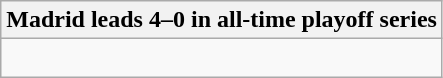<table class="wikitable collapsible collapsed">
<tr>
<th>Madrid leads 4–0 in all-time playoff series</th>
</tr>
<tr>
<td><br>


</td>
</tr>
</table>
